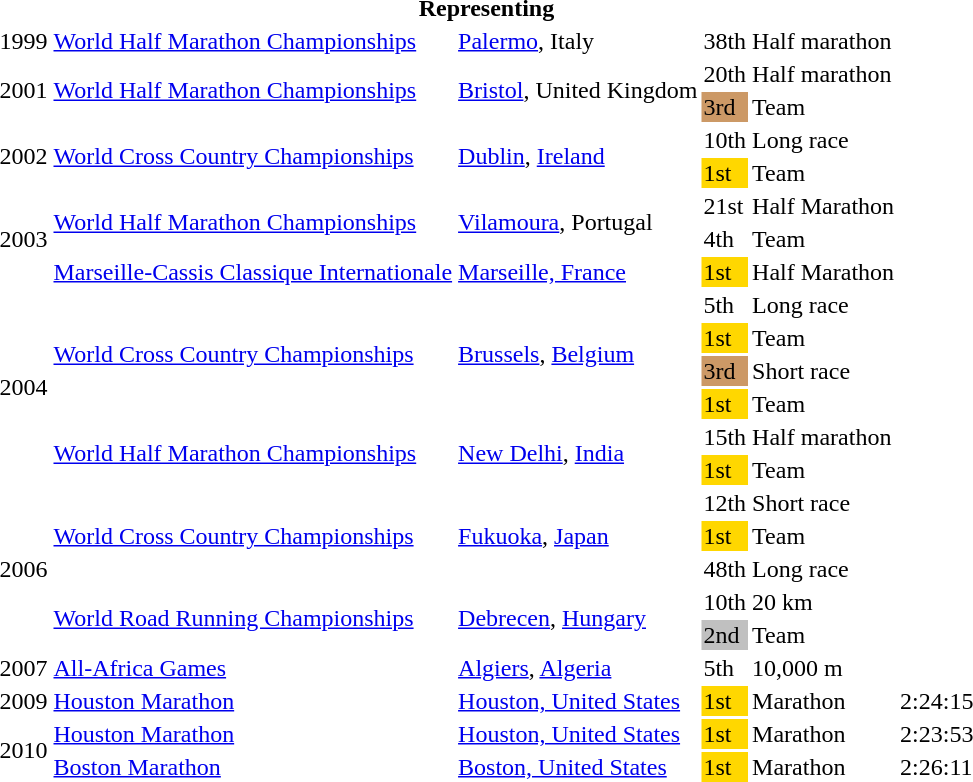<table>
<tr>
<th colspan="6">Representing </th>
</tr>
<tr>
<td>1999</td>
<td><a href='#'>World Half Marathon Championships</a></td>
<td><a href='#'>Palermo</a>, Italy</td>
<td>38th</td>
<td>Half marathon</td>
<td></td>
</tr>
<tr>
<td rowspan=2>2001</td>
<td rowspan=2><a href='#'>World Half Marathon Championships</a></td>
<td rowspan=2><a href='#'>Bristol</a>, United Kingdom</td>
<td>20th</td>
<td>Half marathon</td>
<td></td>
</tr>
<tr>
<td bgcolor=cc9966>3rd</td>
<td>Team</td>
<td></td>
</tr>
<tr>
<td rowspan=2>2002</td>
<td rowspan=2><a href='#'>World Cross Country Championships</a></td>
<td rowspan=2><a href='#'>Dublin</a>, <a href='#'>Ireland</a></td>
<td>10th</td>
<td>Long race</td>
<td></td>
</tr>
<tr>
<td bgcolor=gold>1st</td>
<td>Team</td>
<td></td>
</tr>
<tr>
<td rowspan=3>2003</td>
<td rowspan=2><a href='#'>World Half Marathon Championships</a></td>
<td rowspan=2><a href='#'>Vilamoura</a>, Portugal</td>
<td>21st</td>
<td>Half Marathon</td>
<td></td>
</tr>
<tr>
<td>4th</td>
<td>Team</td>
<td></td>
</tr>
<tr>
<td><a href='#'>Marseille-Cassis Classique Internationale</a></td>
<td><a href='#'>Marseille, France</a></td>
<td bgcolor=gold>1st</td>
<td>Half Marathon</td>
<td></td>
</tr>
<tr>
<td rowspan=6>2004</td>
<td rowspan=4><a href='#'>World Cross Country Championships</a></td>
<td rowspan=4><a href='#'>Brussels</a>, <a href='#'>Belgium</a></td>
<td>5th</td>
<td>Long race</td>
<td></td>
</tr>
<tr>
<td bgcolor=gold>1st</td>
<td>Team</td>
<td></td>
</tr>
<tr>
<td bgcolor=#CC9966>3rd</td>
<td>Short race</td>
<td></td>
</tr>
<tr>
<td bgcolor=gold>1st</td>
<td>Team</td>
<td></td>
</tr>
<tr>
<td rowspan=2><a href='#'>World Half Marathon Championships</a></td>
<td rowspan=2><a href='#'>New Delhi</a>, <a href='#'>India</a></td>
<td>15th</td>
<td>Half marathon</td>
<td></td>
</tr>
<tr>
<td bgcolor=gold>1st</td>
<td>Team</td>
<td></td>
</tr>
<tr>
<td rowspan=5>2006</td>
<td rowspan=3><a href='#'>World Cross Country Championships</a></td>
<td rowspan=3><a href='#'>Fukuoka</a>, <a href='#'>Japan</a></td>
<td>12th</td>
<td>Short race</td>
<td></td>
</tr>
<tr>
<td bgcolor=gold>1st</td>
<td>Team</td>
<td></td>
</tr>
<tr>
<td>48th</td>
<td>Long race</td>
<td></td>
</tr>
<tr>
<td rowspan=2><a href='#'>World Road Running Championships</a></td>
<td rowspan=2><a href='#'>Debrecen</a>, <a href='#'>Hungary</a></td>
<td>10th</td>
<td>20 km</td>
<td></td>
</tr>
<tr>
<td bgcolor=silver>2nd</td>
<td>Team</td>
<td></td>
</tr>
<tr>
<td>2007</td>
<td><a href='#'>All-Africa Games</a></td>
<td><a href='#'>Algiers</a>, <a href='#'>Algeria</a></td>
<td>5th</td>
<td>10,000 m </td>
<td></td>
</tr>
<tr>
<td>2009</td>
<td><a href='#'>Houston Marathon</a></td>
<td><a href='#'>Houston, United States</a></td>
<td bgcolor=gold>1st</td>
<td>Marathon</td>
<td>2:24:15</td>
</tr>
<tr>
<td rowspan=2>2010</td>
<td><a href='#'>Houston Marathon</a></td>
<td><a href='#'>Houston, United States</a></td>
<td bgcolor=gold>1st</td>
<td>Marathon</td>
<td>2:23:53</td>
</tr>
<tr>
<td><a href='#'>Boston Marathon</a></td>
<td><a href='#'>Boston, United States</a></td>
<td bgcolor=gold>1st</td>
<td>Marathon</td>
<td>2:26:11</td>
</tr>
</table>
